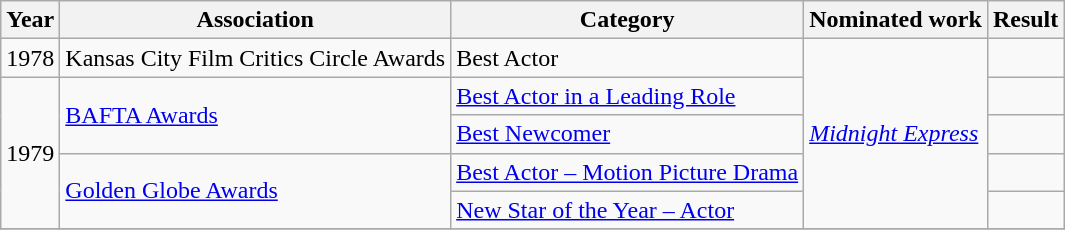<table class="wikitable sortable">
<tr>
<th>Year</th>
<th>Association</th>
<th>Category</th>
<th>Nominated work</th>
<th>Result</th>
</tr>
<tr>
<td>1978</td>
<td>Kansas City Film Critics Circle Awards</td>
<td>Best Actor</td>
<td rowspan="5"><em><a href='#'>Midnight Express</a></em></td>
<td></td>
</tr>
<tr>
<td rowspan="4">1979</td>
<td rowspan="2"><a href='#'>BAFTA Awards</a></td>
<td><a href='#'>Best Actor in a Leading Role</a></td>
<td></td>
</tr>
<tr>
<td><a href='#'>Best Newcomer</a></td>
<td></td>
</tr>
<tr>
<td rowspan="2"><a href='#'>Golden Globe Awards</a></td>
<td><a href='#'>Best Actor – Motion Picture Drama</a></td>
<td></td>
</tr>
<tr>
<td><a href='#'>New Star of the Year – Actor</a></td>
<td></td>
</tr>
<tr>
</tr>
</table>
